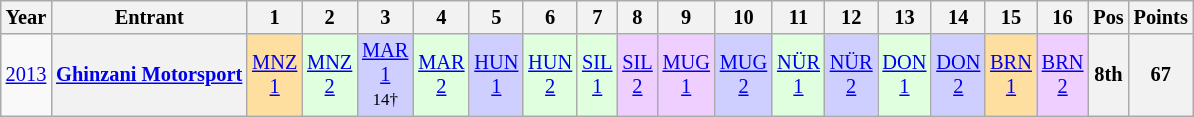<table class="wikitable" style="text-align:center; font-size:85%">
<tr>
<th>Year</th>
<th>Entrant</th>
<th>1</th>
<th>2</th>
<th>3</th>
<th>4</th>
<th>5</th>
<th>6</th>
<th>7</th>
<th>8</th>
<th>9</th>
<th>10</th>
<th>11</th>
<th>12</th>
<th>13</th>
<th>14</th>
<th>15</th>
<th>16</th>
<th>Pos</th>
<th>Points</th>
</tr>
<tr>
<td><a href='#'>2013</a></td>
<th nowrap><a href='#'>Ghinzani Motorsport</a></th>
<td style="background:#FFDF9F;"><a href='#'>MNZ<br>1</a><br></td>
<td style="background:#DFFFDF;"><a href='#'>MNZ<br>2</a><br></td>
<td style="background:#CFCFFF;"><a href='#'>MAR<br>1</a><br><small>14†</small></td>
<td style="background:#DFFFDF;"><a href='#'>MAR<br>2</a><br></td>
<td style="background:#CFCFFF;"><a href='#'>HUN<br>1</a><br></td>
<td style="background:#DFFFDF;"><a href='#'>HUN<br>2</a><br></td>
<td style="background:#DFFFDF;"><a href='#'>SIL<br>1</a><br></td>
<td style="background:#EFCFFF;"><a href='#'>SIL<br>2</a><br></td>
<td style="background:#EFCFFF;"><a href='#'>MUG<br>1</a><br></td>
<td style="background:#CFCFFF;"><a href='#'>MUG<br>2</a><br></td>
<td style="background:#DFFFDF;"><a href='#'>NÜR<br>1</a><br></td>
<td style="background:#CFCFFF;"><a href='#'>NÜR<br>2</a><br></td>
<td style="background:#DFFFDF;"><a href='#'>DON<br>1</a><br></td>
<td style="background:#CFCFFF;"><a href='#'>DON<br>2</a><br></td>
<td style="background:#FFDF9F;"><a href='#'>BRN<br>1</a><br></td>
<td style="background:#EFCFFF;"><a href='#'>BRN<br>2</a><br></td>
<th>8th</th>
<th>67</th>
</tr>
</table>
